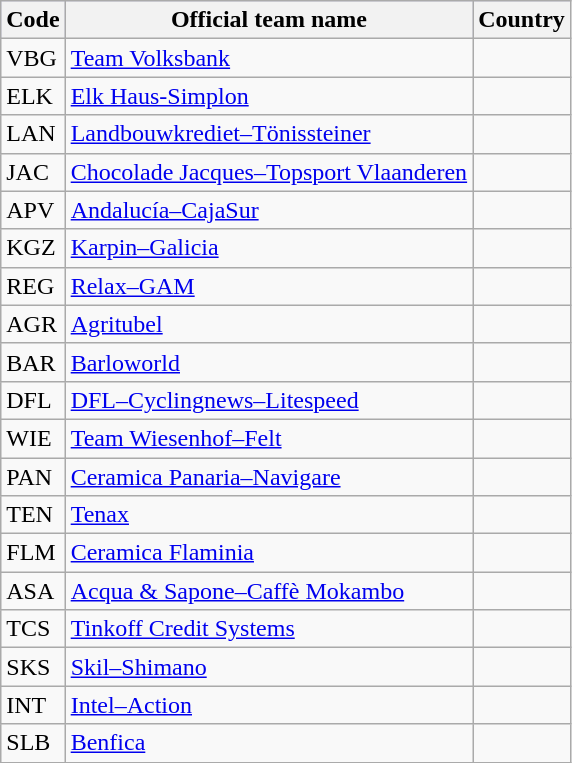<table class="wikitable">
<tr style="background:#ccccff;">
<th>Code</th>
<th>Official team name</th>
<th>Country</th>
</tr>
<tr>
<td>VBG</td>
<td><a href='#'>Team Volksbank</a></td>
<td></td>
</tr>
<tr>
<td>ELK</td>
<td><a href='#'>Elk Haus-Simplon</a></td>
<td></td>
</tr>
<tr>
<td>LAN</td>
<td><a href='#'>Landbouwkrediet–Tönissteiner</a></td>
<td></td>
</tr>
<tr>
<td>JAC</td>
<td><a href='#'>Chocolade Jacques–Topsport Vlaanderen</a></td>
<td></td>
</tr>
<tr>
<td>APV</td>
<td><a href='#'>Andalucía–CajaSur</a></td>
<td></td>
</tr>
<tr>
<td>KGZ</td>
<td><a href='#'>Karpin–Galicia</a></td>
<td></td>
</tr>
<tr>
<td>REG</td>
<td><a href='#'>Relax–GAM</a></td>
<td></td>
</tr>
<tr>
<td>AGR</td>
<td><a href='#'>Agritubel</a></td>
<td></td>
</tr>
<tr>
<td>BAR</td>
<td><a href='#'>Barloworld</a></td>
<td></td>
</tr>
<tr>
<td>DFL</td>
<td><a href='#'>DFL–Cyclingnews–Litespeed</a></td>
<td></td>
</tr>
<tr>
<td>WIE</td>
<td><a href='#'>Team Wiesenhof–Felt</a></td>
<td></td>
</tr>
<tr>
<td>PAN</td>
<td><a href='#'>Ceramica Panaria–Navigare</a></td>
<td></td>
</tr>
<tr>
<td>TEN</td>
<td><a href='#'>Tenax</a></td>
<td></td>
</tr>
<tr>
<td>FLM</td>
<td><a href='#'>Ceramica Flaminia</a></td>
<td></td>
</tr>
<tr>
<td>ASA</td>
<td><a href='#'>Acqua & Sapone–Caffè Mokambo</a></td>
<td></td>
</tr>
<tr>
<td>TCS</td>
<td><a href='#'>Tinkoff Credit Systems</a></td>
<td></td>
</tr>
<tr>
<td>SKS</td>
<td><a href='#'>Skil–Shimano</a></td>
<td></td>
</tr>
<tr>
<td>INT</td>
<td><a href='#'>Intel–Action</a></td>
<td></td>
</tr>
<tr>
<td>SLB</td>
<td><a href='#'>Benfica</a></td>
<td></td>
</tr>
</table>
